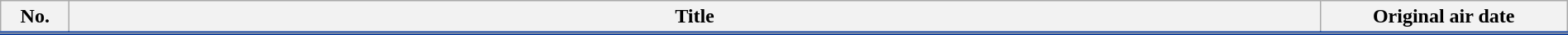<table class="wikitable" style="width:100%; margin:auto; background:#FFF;">
<tr style="border-bottom: 3px solid #03379c;">
<th style="width:3em;">No.</th>
<th>Title</th>
<th style="width:12em;">Original air date</th>
</tr>
<tr>
</tr>
</table>
